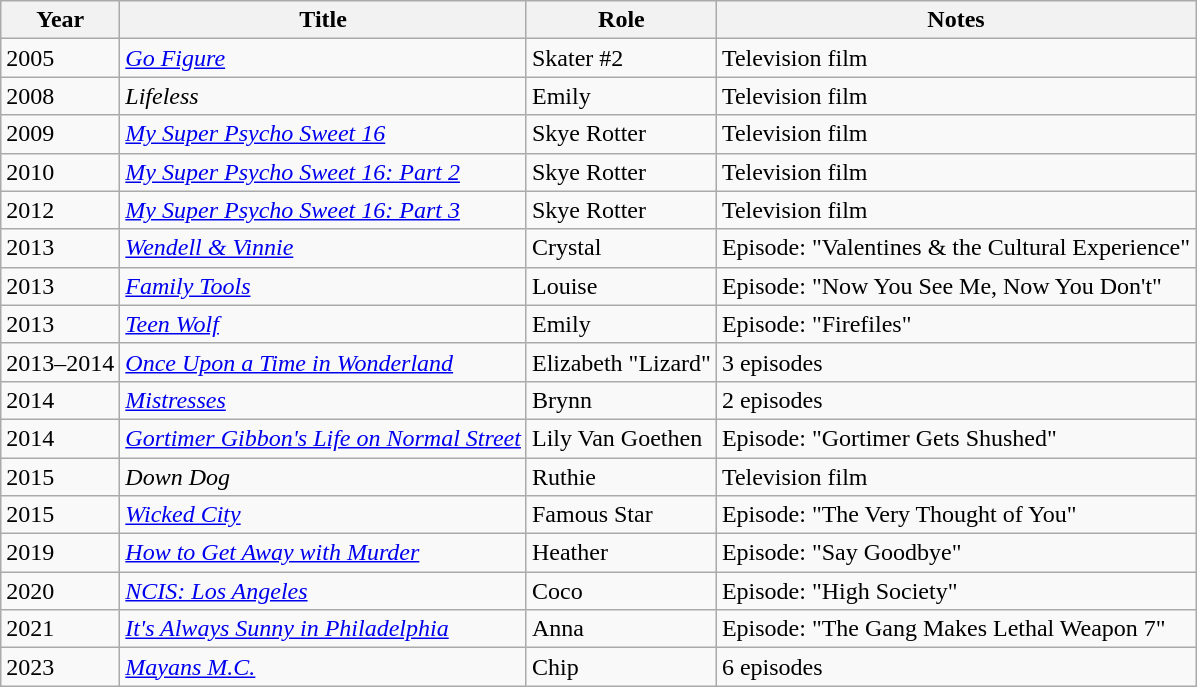<table class="wikitable sortable">
<tr>
<th>Year</th>
<th>Title</th>
<th>Role</th>
<th class="unsortable">Notes</th>
</tr>
<tr>
<td>2005</td>
<td><em><a href='#'>Go Figure</a></em></td>
<td>Skater #2</td>
<td>Television film</td>
</tr>
<tr>
<td>2008</td>
<td><em>Lifeless</em></td>
<td>Emily</td>
<td>Television film</td>
</tr>
<tr>
<td>2009</td>
<td><em><a href='#'>My Super Psycho Sweet 16</a></em></td>
<td>Skye Rotter</td>
<td>Television film</td>
</tr>
<tr>
<td>2010</td>
<td><em><a href='#'>My Super Psycho Sweet 16: Part 2</a></em></td>
<td>Skye Rotter</td>
<td>Television film</td>
</tr>
<tr>
<td>2012</td>
<td><em><a href='#'>My Super Psycho Sweet 16: Part 3</a></em></td>
<td>Skye Rotter</td>
<td>Television film</td>
</tr>
<tr>
<td>2013</td>
<td><em><a href='#'>Wendell & Vinnie</a></em></td>
<td>Crystal</td>
<td>Episode: "Valentines & the Cultural Experience"</td>
</tr>
<tr>
<td>2013</td>
<td><em><a href='#'>Family Tools</a></em></td>
<td>Louise</td>
<td>Episode: "Now You See Me, Now You Don't"</td>
</tr>
<tr>
<td>2013</td>
<td><em><a href='#'>Teen Wolf</a></em></td>
<td>Emily</td>
<td>Episode: "Firefiles"</td>
</tr>
<tr>
<td>2013–2014</td>
<td><em><a href='#'>Once Upon a Time in Wonderland</a></em></td>
<td>Elizabeth "Lizard"</td>
<td>3 episodes</td>
</tr>
<tr>
<td>2014</td>
<td><em><a href='#'>Mistresses</a></em></td>
<td>Brynn</td>
<td>2 episodes</td>
</tr>
<tr>
<td>2014</td>
<td><em><a href='#'>Gortimer Gibbon's Life on Normal Street</a></em></td>
<td>Lily Van Goethen</td>
<td>Episode: "Gortimer Gets Shushed"</td>
</tr>
<tr>
<td>2015</td>
<td><em>Down Dog</em></td>
<td>Ruthie</td>
<td>Television film</td>
</tr>
<tr>
<td>2015</td>
<td><em><a href='#'>Wicked City</a></em></td>
<td>Famous Star</td>
<td>Episode: "The Very Thought of You"</td>
</tr>
<tr>
<td>2019</td>
<td><em><a href='#'>How to Get Away with Murder</a></em></td>
<td>Heather</td>
<td>Episode: "Say Goodbye"</td>
</tr>
<tr>
<td>2020</td>
<td><em><a href='#'>NCIS: Los Angeles</a></em></td>
<td>Coco</td>
<td>Episode: "High Society"</td>
</tr>
<tr>
<td>2021</td>
<td><em><a href='#'>It's Always Sunny in Philadelphia</a></em></td>
<td>Anna</td>
<td>Episode: "The Gang Makes Lethal Weapon 7"</td>
</tr>
<tr>
<td>2023</td>
<td><em><a href='#'>Mayans M.C.</a></em></td>
<td>Chip</td>
<td>6 episodes</td>
</tr>
</table>
